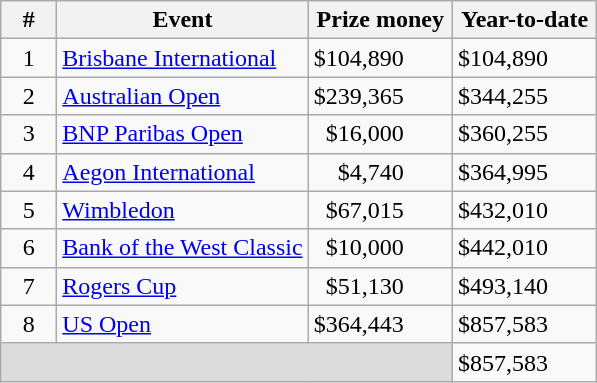<table class="wikitable sortable">
<tr>
<th width=30>#</th>
<th>Event</th>
<th>Prize money</th>
<th>Year-to-date</th>
</tr>
<tr>
<td align=center>1</td>
<td><a href='#'>Brisbane International</a></td>
<td align=right style="padding-right: 2em">$104,890</td>
<td align=right style="padding-right: 2em">$104,890</td>
</tr>
<tr>
<td align=center>2</td>
<td><a href='#'>Australian Open</a></td>
<td align=right style="padding-right: 2em">$239,365</td>
<td align=right style="padding-right: 2em">$344,255</td>
</tr>
<tr>
<td align=center>3</td>
<td><a href='#'>BNP Paribas Open</a></td>
<td align=right style="padding-right: 2em">$16,000</td>
<td align=right style="padding-right: 2em">$360,255</td>
</tr>
<tr>
<td align=center>4</td>
<td><a href='#'>Aegon International</a></td>
<td align=right style="padding-right: 2em">$4,740</td>
<td align=right style="padding-right: 2em">$364,995</td>
</tr>
<tr>
<td align=center>5</td>
<td><a href='#'>Wimbledon</a></td>
<td align=right style="padding-right: 2em">$67,015</td>
<td align=right style="padding-right: 2em">$432,010</td>
</tr>
<tr>
<td align=center>6</td>
<td><a href='#'>Bank of the West Classic</a></td>
<td align=right style="padding-right: 2em">$10,000</td>
<td align=right style="padding-right: 2em">$442,010</td>
</tr>
<tr>
<td align=center>7</td>
<td><a href='#'>Rogers Cup</a></td>
<td align=right style="padding-right: 2em">$51,130</td>
<td align=right style="padding-right: 2em">$493,140</td>
</tr>
<tr>
<td align=center>8</td>
<td><a href='#'>US Open</a></td>
<td align=right style="padding-right: 2em">$364,443</td>
<td align=right style="padding-right: 2em">$857,583</td>
</tr>
<tr class="sortbottom">
<td colspan=3 bgcolor=#DCDCDC></td>
<td align=right style="padding-right: 2em">$857,583</td>
</tr>
</table>
